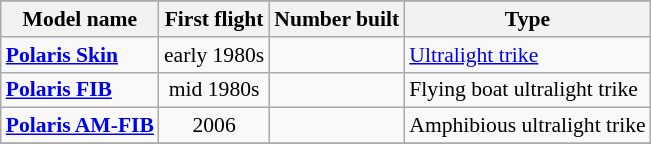<table class="wikitable" align=center style="font-size:90%;">
<tr>
</tr>
<tr style="background:#efefef;">
<th>Model name</th>
<th>First flight</th>
<th>Number built</th>
<th>Type</th>
</tr>
<tr>
<td align=left><strong><a href='#'>Polaris Skin</a></strong></td>
<td align=center>early 1980s</td>
<td align=center></td>
<td align=left><a href='#'>Ultralight trike</a></td>
</tr>
<tr>
<td align=left><strong><a href='#'>Polaris FIB</a></strong></td>
<td align=center>mid 1980s</td>
<td align=center></td>
<td align=left>Flying boat ultralight trike</td>
</tr>
<tr>
<td align=left><strong><a href='#'>Polaris AM-FIB</a></strong></td>
<td align=center>2006</td>
<td align=center></td>
<td align=left>Amphibious ultralight trike</td>
</tr>
<tr>
</tr>
</table>
